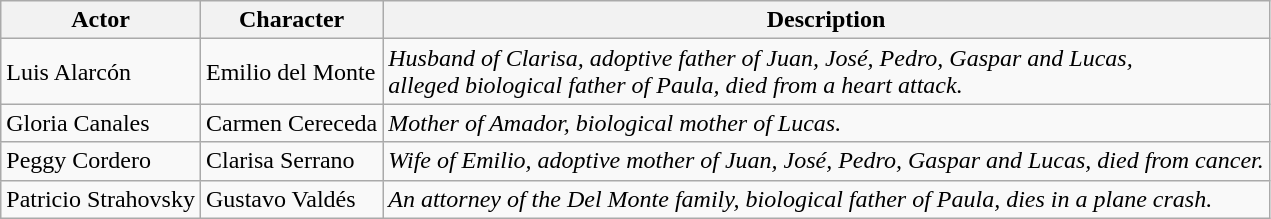<table class="wikitable">
<tr ">
<th>Actor</th>
<th>Character</th>
<th>Description</th>
</tr>
<tr>
<td>Luis Alarcón</td>
<td>Emilio del Monte</td>
<td><em>Husband of Clarisa, adoptive father of Juan, José, Pedro, Gaspar and Lucas, <br> alleged biological father of Paula, died from a heart attack.</em></td>
</tr>
<tr>
<td>Gloria Canales</td>
<td>Carmen Cereceda</td>
<td><em>Mother of Amador, biological mother of Lucas.</em></td>
</tr>
<tr>
<td>Peggy Cordero</td>
<td>Clarisa Serrano</td>
<td><em>Wife of Emilio, adoptive mother of Juan, José, Pedro, Gaspar and Lucas, died from cancer.</em></td>
</tr>
<tr>
<td>Patricio Strahovsky</td>
<td>Gustavo Valdés</td>
<td><em>An attorney of the Del Monte family, biological father of Paula, dies in a plane crash.</em></td>
</tr>
</table>
